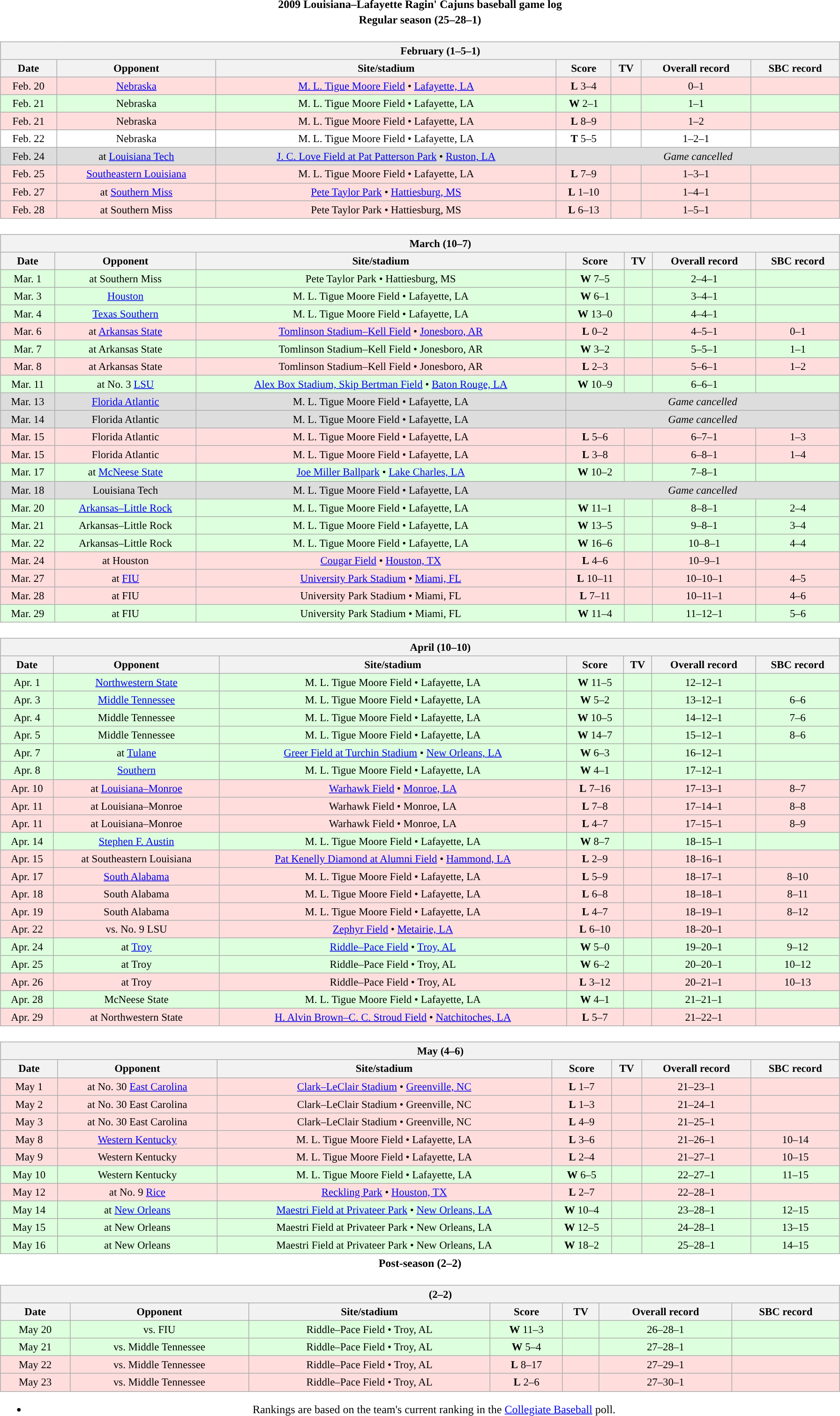<table class="toccolours"  style="width:95%; clear:both; margin:1.5em auto; text-align:center;">
<tr>
<th colspan=2>2009 Louisiana–Lafayette Ragin' Cajuns baseball game log</th>
</tr>
<tr>
<th colspan=2>Regular season (25–28–1)</th>
</tr>
<tr valign="top">
<td><br><table class="wikitable collapsible" style="margin:auto; width:100%; text-align:center; font-size:95%">
<tr>
<th colspan=7 style="padding-left:4em;">February (1–5–1)</th>
</tr>
<tr>
<th>Date</th>
<th>Opponent</th>
<th>Site/stadium</th>
<th>Score</th>
<th>TV</th>
<th>Overall record</th>
<th>SBC record</th>
</tr>
<tr style="text-align:center; background:#fdd;">
<td>Feb. 20</td>
<td><a href='#'>Nebraska</a></td>
<td><a href='#'>M. L. Tigue Moore Field</a> • <a href='#'>Lafayette, LA</a></td>
<td><strong>L</strong> 3–4</td>
<td></td>
<td>0–1</td>
<td></td>
</tr>
<tr style="text-align:center; background:#dfd;">
<td>Feb. 21</td>
<td>Nebraska</td>
<td>M. L. Tigue Moore Field • Lafayette, LA</td>
<td><strong>W</strong> 2–1</td>
<td></td>
<td>1–1</td>
<td></td>
</tr>
<tr style="text-align:center; background:#fdd;">
<td>Feb. 21</td>
<td>Nebraska</td>
<td>M. L. Tigue Moore Field • Lafayette, LA</td>
<td><strong>L</strong> 8–9</td>
<td></td>
<td>1–2</td>
<td></td>
</tr>
<tr style="text-align:center; background:#fff;">
<td>Feb. 22</td>
<td>Nebraska</td>
<td>M. L. Tigue Moore Field • Lafayette, LA</td>
<td><strong>T</strong> 5–5</td>
<td></td>
<td>1–2–1</td>
<td></td>
</tr>
<tr style="text-align:center; background:#ddd;">
<td>Feb. 24</td>
<td>at <a href='#'>Louisiana Tech</a></td>
<td><a href='#'>J. C. Love Field at Pat Patterson Park</a> • <a href='#'>Ruston, LA</a></td>
<td colspan=4><em>Game cancelled</em></td>
</tr>
<tr style="text-align:center; background:#fdd;">
<td>Feb. 25</td>
<td><a href='#'>Southeastern Louisiana</a></td>
<td>M. L. Tigue Moore Field • Lafayette, LA</td>
<td><strong>L</strong> 7–9</td>
<td></td>
<td>1–3–1</td>
<td></td>
</tr>
<tr style="text-align:center; background:#fdd;">
<td>Feb. 27</td>
<td>at <a href='#'>Southern Miss</a></td>
<td><a href='#'>Pete Taylor Park</a> • <a href='#'>Hattiesburg, MS</a></td>
<td><strong>L</strong> 1–10</td>
<td></td>
<td>1–4–1</td>
<td></td>
</tr>
<tr style="text-align:center; background:#fdd;">
<td>Feb. 28</td>
<td>at Southern Miss</td>
<td>Pete Taylor Park • Hattiesburg, MS</td>
<td><strong>L</strong> 6–13</td>
<td></td>
<td>1–5–1</td>
<td></td>
</tr>
</table>
</td>
</tr>
<tr>
<td><br><table class="wikitable collapsible" style="margin:auto; width:100%; text-align:center; font-size:95%">
<tr>
<th colspan=7 style="padding-left:4em;">March (10–7)</th>
</tr>
<tr>
<th>Date</th>
<th>Opponent</th>
<th>Site/stadium</th>
<th>Score</th>
<th>TV</th>
<th>Overall record</th>
<th>SBC record</th>
</tr>
<tr style="text-align:center; background:#dfd;">
<td>Mar. 1</td>
<td>at Southern Miss</td>
<td>Pete Taylor Park • Hattiesburg, MS</td>
<td><strong>W</strong> 7–5</td>
<td></td>
<td>2–4–1</td>
<td></td>
</tr>
<tr style="text-align:center; background:#dfd;">
<td>Mar. 3</td>
<td><a href='#'>Houston</a></td>
<td>M. L. Tigue Moore Field • Lafayette, LA</td>
<td><strong>W</strong> 6–1</td>
<td></td>
<td>3–4–1</td>
<td></td>
</tr>
<tr style="text-align:center; background:#dfd;">
<td>Mar. 4</td>
<td><a href='#'>Texas Southern</a></td>
<td>M. L. Tigue Moore Field • Lafayette, LA</td>
<td><strong>W</strong> 13–0</td>
<td></td>
<td>4–4–1</td>
<td></td>
</tr>
<tr style="text-align:center; background:#fdd;">
<td>Mar. 6</td>
<td>at <a href='#'>Arkansas State</a></td>
<td><a href='#'>Tomlinson Stadium–Kell Field</a> • <a href='#'>Jonesboro, AR</a></td>
<td><strong>L</strong> 0–2</td>
<td></td>
<td>4–5–1</td>
<td>0–1</td>
</tr>
<tr style="text-align:center; background:#dfd;">
<td>Mar. 7</td>
<td>at Arkansas State</td>
<td>Tomlinson Stadium–Kell Field • Jonesboro, AR</td>
<td><strong>W</strong> 3–2</td>
<td></td>
<td>5–5–1</td>
<td>1–1</td>
</tr>
<tr style="text-align:center; background:#fdd;">
<td>Mar. 8</td>
<td>at Arkansas State</td>
<td>Tomlinson Stadium–Kell Field • Jonesboro, AR</td>
<td><strong>L</strong> 2–3</td>
<td></td>
<td>5–6–1</td>
<td>1–2</td>
</tr>
<tr style="text-align:center; background:#dfd;">
<td>Mar. 11</td>
<td>at No. 3 <a href='#'>LSU</a></td>
<td><a href='#'>Alex Box Stadium, Skip Bertman Field</a> • <a href='#'>Baton Rouge, LA</a></td>
<td><strong>W</strong> 10–9</td>
<td></td>
<td>6–6–1</td>
<td></td>
</tr>
<tr style="text-align:center; background:#ddd;">
<td>Mar. 13</td>
<td><a href='#'>Florida Atlantic</a></td>
<td>M. L. Tigue Moore Field • Lafayette, LA</td>
<td colspan=4><em>Game cancelled</em></td>
</tr>
<tr style="text-align:center; background:#ddd;">
<td>Mar. 14</td>
<td>Florida Atlantic</td>
<td>M. L. Tigue Moore Field • Lafayette, LA</td>
<td colspan=4><em>Game cancelled</em></td>
</tr>
<tr style="text-align:center; background:#fdd;">
<td>Mar. 15</td>
<td>Florida Atlantic</td>
<td>M. L. Tigue Moore Field • Lafayette, LA</td>
<td><strong>L</strong> 5–6</td>
<td></td>
<td>6–7–1</td>
<td>1–3</td>
</tr>
<tr style="text-align:center; background:#fdd;">
<td>Mar. 15</td>
<td>Florida Atlantic</td>
<td>M. L. Tigue Moore Field • Lafayette, LA</td>
<td><strong>L</strong> 3–8</td>
<td></td>
<td>6–8–1</td>
<td>1–4</td>
</tr>
<tr style="text-align:center; background:#dfd;">
<td>Mar. 17</td>
<td>at <a href='#'>McNeese State</a></td>
<td><a href='#'>Joe Miller Ballpark</a> • <a href='#'>Lake Charles, LA</a></td>
<td><strong>W</strong> 10–2</td>
<td></td>
<td>7–8–1</td>
<td></td>
</tr>
<tr style="text-align:center; background:#ddd;">
<td>Mar. 18</td>
<td>Louisiana Tech</td>
<td>M. L. Tigue Moore Field • Lafayette, LA</td>
<td colspan=4><em>Game cancelled</em></td>
</tr>
<tr style="text-align:center; background:#dfd;">
<td>Mar. 20</td>
<td><a href='#'>Arkansas–Little Rock</a></td>
<td>M. L. Tigue Moore Field • Lafayette, LA</td>
<td><strong>W</strong> 11–1</td>
<td></td>
<td>8–8–1</td>
<td>2–4</td>
</tr>
<tr style="text-align:center; background:#dfd;">
<td>Mar. 21</td>
<td>Arkansas–Little Rock</td>
<td>M. L. Tigue Moore Field • Lafayette, LA</td>
<td><strong>W</strong> 13–5</td>
<td></td>
<td>9–8–1</td>
<td>3–4</td>
</tr>
<tr style="text-align:center; background:#dfd;">
<td>Mar. 22</td>
<td>Arkansas–Little Rock</td>
<td>M. L. Tigue Moore Field • Lafayette, LA</td>
<td><strong>W</strong> 16–6</td>
<td></td>
<td>10–8–1</td>
<td>4–4</td>
</tr>
<tr style="text-align:center; background:#fdd;">
<td>Mar. 24</td>
<td>at Houston</td>
<td><a href='#'>Cougar Field</a> • <a href='#'>Houston, TX</a></td>
<td><strong>L</strong> 4–6</td>
<td></td>
<td>10–9–1</td>
<td></td>
</tr>
<tr style="text-align:center; background:#fdd;">
<td>Mar. 27</td>
<td>at <a href='#'>FIU</a></td>
<td><a href='#'>University Park Stadium</a> • <a href='#'>Miami, FL</a></td>
<td><strong>L</strong> 10–11</td>
<td></td>
<td>10–10–1</td>
<td>4–5</td>
</tr>
<tr style="text-align:center; background:#fdd;">
<td>Mar. 28</td>
<td>at FIU</td>
<td>University Park Stadium • Miami, FL</td>
<td><strong>L</strong> 7–11</td>
<td></td>
<td>10–11–1</td>
<td>4–6</td>
</tr>
<tr style="text-align:center; background:#dfd;">
<td>Mar. 29</td>
<td>at FIU</td>
<td>University Park Stadium • Miami, FL</td>
<td><strong>W</strong> 11–4</td>
<td></td>
<td>11–12–1</td>
<td>5–6</td>
</tr>
</table>
</td>
</tr>
<tr>
<td><br><table class="wikitable collapsible" style="margin:auto; width:100%; text-align:center; font-size:95%">
<tr>
<th colspan=7 style="padding-left:4em;">April (10–10)</th>
</tr>
<tr>
<th>Date</th>
<th>Opponent</th>
<th>Site/stadium</th>
<th>Score</th>
<th>TV</th>
<th>Overall record</th>
<th>SBC record</th>
</tr>
<tr style="text-align:center; background:#dfd;">
<td>Apr. 1</td>
<td><a href='#'>Northwestern State</a></td>
<td>M. L. Tigue Moore Field • Lafayette, LA</td>
<td><strong>W</strong> 11–5</td>
<td></td>
<td>12–12–1</td>
<td></td>
</tr>
<tr style="text-align:center; background:#dfd;">
<td>Apr. 3</td>
<td><a href='#'>Middle Tennessee</a></td>
<td>M. L. Tigue Moore Field • Lafayette, LA</td>
<td><strong>W</strong> 5–2</td>
<td></td>
<td>13–12–1</td>
<td>6–6</td>
</tr>
<tr style="text-align:center; background:#dfd;">
<td>Apr. 4</td>
<td>Middle Tennessee</td>
<td>M. L. Tigue Moore Field • Lafayette, LA</td>
<td><strong>W</strong> 10–5</td>
<td></td>
<td>14–12–1</td>
<td>7–6</td>
</tr>
<tr style="text-align:center; background:#dfd;">
<td>Apr. 5</td>
<td>Middle Tennessee</td>
<td>M. L. Tigue Moore Field • Lafayette, LA</td>
<td><strong>W</strong> 14–7</td>
<td></td>
<td>15–12–1</td>
<td>8–6</td>
</tr>
<tr style="text-align:center; background:#dfd;">
<td>Apr. 7</td>
<td>at <a href='#'>Tulane</a></td>
<td><a href='#'>Greer Field at Turchin Stadium</a> • <a href='#'>New Orleans, LA</a></td>
<td><strong>W</strong> 6–3</td>
<td></td>
<td>16–12–1</td>
<td></td>
</tr>
<tr style="text-align:center; background:#dfd;">
<td>Apr. 8</td>
<td><a href='#'>Southern</a></td>
<td>M. L. Tigue Moore Field • Lafayette, LA</td>
<td><strong>W</strong> 4–1</td>
<td></td>
<td>17–12–1</td>
<td></td>
</tr>
<tr style="text-align:center; background:#fdd;">
<td>Apr. 10</td>
<td>at <a href='#'>Louisiana–Monroe</a></td>
<td><a href='#'>Warhawk Field</a> • <a href='#'>Monroe, LA</a></td>
<td><strong>L</strong> 7–16</td>
<td></td>
<td>17–13–1</td>
<td>8–7</td>
</tr>
<tr style="text-align:center; background:#fdd;">
<td>Apr. 11</td>
<td>at Louisiana–Monroe</td>
<td>Warhawk Field • Monroe, LA</td>
<td><strong>L</strong> 7–8</td>
<td></td>
<td>17–14–1</td>
<td>8–8</td>
</tr>
<tr style="text-align:center; background:#fdd;">
<td>Apr. 11</td>
<td>at Louisiana–Monroe</td>
<td>Warhawk Field • Monroe, LA</td>
<td><strong>L</strong> 4–7</td>
<td></td>
<td>17–15–1</td>
<td>8–9</td>
</tr>
<tr style="text-align:center; background:#dfd;">
<td>Apr. 14</td>
<td><a href='#'>Stephen F. Austin</a></td>
<td>M. L. Tigue Moore Field • Lafayette, LA</td>
<td><strong>W</strong> 8–7</td>
<td></td>
<td>18–15–1</td>
<td></td>
</tr>
<tr style="text-align:center; background:#fdd;">
<td>Apr. 15</td>
<td>at Southeastern Louisiana</td>
<td><a href='#'>Pat Kenelly Diamond at Alumni Field</a> • <a href='#'>Hammond, LA</a></td>
<td><strong>L</strong> 2–9</td>
<td></td>
<td>18–16–1</td>
<td></td>
</tr>
<tr style="text-align:center; background:#fdd;">
<td>Apr. 17</td>
<td><a href='#'>South Alabama</a></td>
<td>M. L. Tigue Moore Field • Lafayette, LA</td>
<td><strong>L</strong> 5–9</td>
<td></td>
<td>18–17–1</td>
<td>8–10</td>
</tr>
<tr style="text-align:center; background:#fdd;">
<td>Apr. 18</td>
<td>South Alabama</td>
<td>M. L. Tigue Moore Field • Lafayette, LA</td>
<td><strong>L</strong> 6–8</td>
<td></td>
<td>18–18–1</td>
<td>8–11</td>
</tr>
<tr style="text-align:center; background:#fdd;">
<td>Apr. 19</td>
<td>South Alabama</td>
<td>M. L. Tigue Moore Field • Lafayette, LA</td>
<td><strong>L</strong> 4–7</td>
<td></td>
<td>18–19–1</td>
<td>8–12</td>
</tr>
<tr style="text-align:center; background:#fdd;">
<td>Apr. 22</td>
<td>vs. No. 9 LSU</td>
<td><a href='#'>Zephyr Field</a> • <a href='#'>Metairie, LA</a></td>
<td><strong>L</strong> 6–10</td>
<td></td>
<td>18–20–1</td>
<td></td>
</tr>
<tr style="text-align:center; background:#dfd;">
<td>Apr. 24</td>
<td>at <a href='#'>Troy</a></td>
<td><a href='#'>Riddle–Pace Field</a> • <a href='#'>Troy, AL</a></td>
<td><strong>W</strong> 5–0</td>
<td></td>
<td>19–20–1</td>
<td>9–12</td>
</tr>
<tr style="text-align:center; background:#dfd;">
<td>Apr. 25</td>
<td>at Troy</td>
<td>Riddle–Pace Field • Troy, AL</td>
<td><strong>W</strong> 6–2</td>
<td></td>
<td>20–20–1</td>
<td>10–12</td>
</tr>
<tr style="text-align:center; background:#fdd;">
<td>Apr. 26</td>
<td>at Troy</td>
<td>Riddle–Pace Field • Troy, AL</td>
<td><strong>L</strong> 3–12</td>
<td></td>
<td>20–21–1</td>
<td>10–13</td>
</tr>
<tr style="text-align:center; background:#dfd;">
<td>Apr. 28</td>
<td>McNeese State</td>
<td>M. L. Tigue Moore Field • Lafayette, LA</td>
<td><strong>W</strong> 4–1</td>
<td></td>
<td>21–21–1</td>
<td></td>
</tr>
<tr style="text-align:center; background:#fdd;">
<td>Apr. 29</td>
<td>at Northwestern State</td>
<td><a href='#'>H. Alvin Brown–C. C. Stroud Field</a> • <a href='#'>Natchitoches, LA</a></td>
<td><strong>L</strong> 5–7</td>
<td></td>
<td>21–22–1</td>
<td></td>
</tr>
</table>
</td>
</tr>
<tr>
<td><br><table class="wikitable collapsible" style="margin:auto; width:100%; text-align:center; font-size:95%">
<tr>
<th colspan=7 style="padding-left:4em;">May (4–6)</th>
</tr>
<tr>
<th>Date</th>
<th>Opponent</th>
<th>Site/stadium</th>
<th>Score</th>
<th>TV</th>
<th>Overall record</th>
<th>SBC record</th>
</tr>
<tr style="text-align:center; background:#fdd;">
<td>May 1</td>
<td>at No. 30 <a href='#'>East Carolina</a></td>
<td><a href='#'>Clark–LeClair Stadium</a> • <a href='#'>Greenville, NC</a></td>
<td><strong>L</strong> 1–7</td>
<td></td>
<td>21–23–1</td>
<td></td>
</tr>
<tr style="text-align:center; background:#fdd;">
<td>May 2</td>
<td>at No. 30 East Carolina</td>
<td>Clark–LeClair Stadium • Greenville, NC</td>
<td><strong>L</strong> 1–3</td>
<td></td>
<td>21–24–1</td>
<td></td>
</tr>
<tr style="text-align:center; background:#fdd;">
<td>May 3</td>
<td>at No. 30 East Carolina</td>
<td>Clark–LeClair Stadium • Greenville, NC</td>
<td><strong>L</strong> 4–9</td>
<td></td>
<td>21–25–1</td>
<td></td>
</tr>
<tr style="text-align:center; background:#fdd;">
<td>May 8</td>
<td><a href='#'>Western Kentucky</a></td>
<td>M. L. Tigue Moore Field • Lafayette, LA</td>
<td><strong>L</strong> 3–6</td>
<td></td>
<td>21–26–1</td>
<td>10–14</td>
</tr>
<tr style="text-align:center; background:#fdd;">
<td>May 9</td>
<td>Western Kentucky</td>
<td>M. L. Tigue Moore Field • Lafayette, LA</td>
<td><strong>L</strong> 2–4</td>
<td></td>
<td>21–27–1</td>
<td>10–15</td>
</tr>
<tr style="text-align:center; background:#dfd;">
<td>May 10</td>
<td>Western Kentucky</td>
<td>M. L. Tigue Moore Field • Lafayette, LA</td>
<td><strong>W</strong> 6–5</td>
<td></td>
<td>22–27–1</td>
<td>11–15</td>
</tr>
<tr style="text-align:center; background:#fdd;">
<td>May 12</td>
<td>at No. 9 <a href='#'>Rice</a></td>
<td><a href='#'>Reckling Park</a> • <a href='#'>Houston, TX</a></td>
<td><strong>L</strong> 2–7</td>
<td></td>
<td>22–28–1</td>
<td></td>
</tr>
<tr style="text-align:center; background:#dfd;">
<td>May 14</td>
<td>at <a href='#'>New Orleans</a></td>
<td><a href='#'>Maestri Field at Privateer Park</a> • <a href='#'>New Orleans, LA</a></td>
<td><strong>W</strong> 10–4</td>
<td></td>
<td>23–28–1</td>
<td>12–15</td>
</tr>
<tr style="text-align:center; background:#dfd;">
<td>May 15</td>
<td>at New Orleans</td>
<td>Maestri Field at Privateer Park • New Orleans, LA</td>
<td><strong>W</strong> 12–5</td>
<td></td>
<td>24–28–1</td>
<td>13–15</td>
</tr>
<tr style="text-align:center; background:#dfd;">
<td>May 16</td>
<td>at New Orleans</td>
<td>Maestri Field at Privateer Park • New Orleans, LA</td>
<td><strong>W</strong> 18–2</td>
<td></td>
<td>25–28–1</td>
<td>14–15</td>
</tr>
</table>
</td>
</tr>
<tr>
<th colspan=2>Post-season (2–2)</th>
</tr>
<tr>
<td><br><table class="wikitable collapsible" style="margin:auto; width:100%; text-align:center; font-size:95%">
<tr>
<th colspan=12 style="padding-left:4em;"> (2–2)</th>
</tr>
<tr>
<th>Date</th>
<th>Opponent</th>
<th>Site/stadium</th>
<th>Score</th>
<th>TV</th>
<th>Overall record</th>
<th>SBC record</th>
</tr>
<tr style="text-align:center; background:#dfd;">
<td>May 20</td>
<td>vs. FIU</td>
<td>Riddle–Pace Field • Troy, AL</td>
<td><strong>W</strong> 11–3</td>
<td></td>
<td>26–28–1</td>
<td></td>
</tr>
<tr style="text-align:center; background:#dfd;">
<td>May 21</td>
<td>vs. Middle Tennessee</td>
<td>Riddle–Pace Field • Troy, AL</td>
<td><strong>W</strong> 5–4</td>
<td></td>
<td>27–28–1</td>
<td></td>
</tr>
<tr style="text-align:center; background:#fdd;">
<td>May 22</td>
<td>vs. Middle Tennessee</td>
<td>Riddle–Pace Field • Troy, AL</td>
<td><strong>L</strong> 8–17</td>
<td></td>
<td>27–29–1</td>
<td></td>
</tr>
<tr style="text-align:center; background:#fdd;">
<td>May 23</td>
<td>vs. Middle Tennessee</td>
<td>Riddle–Pace Field • Troy, AL</td>
<td><strong>L</strong> 2–6</td>
<td></td>
<td>27–30–1</td>
<td></td>
</tr>
</table>
<ul><li>Rankings are based on the team's current  ranking in the <a href='#'>Collegiate Baseball</a> poll.</li></ul></td>
</tr>
</table>
